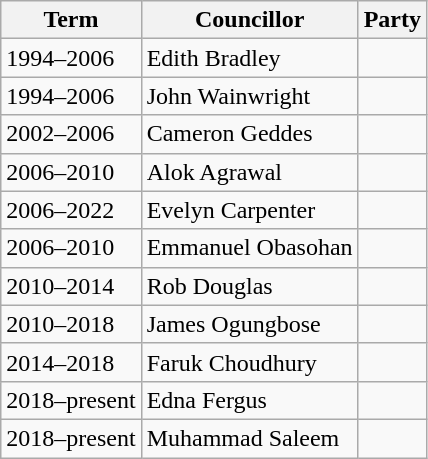<table class="wikitable">
<tr>
<th>Term</th>
<th>Councillor</th>
<th colspan=2>Party</th>
</tr>
<tr>
<td>1994–2006</td>
<td>Edith Bradley</td>
<td></td>
</tr>
<tr>
<td>1994–2006</td>
<td>John Wainwright</td>
<td></td>
</tr>
<tr>
<td>2002–2006</td>
<td>Cameron Geddes</td>
<td></td>
</tr>
<tr>
<td>2006–2010</td>
<td>Alok Agrawal</td>
<td></td>
</tr>
<tr>
<td>2006–2022</td>
<td>Evelyn Carpenter</td>
<td></td>
</tr>
<tr>
<td>2006–2010</td>
<td>Emmanuel Obasohan</td>
<td></td>
</tr>
<tr>
<td>2010–2014</td>
<td>Rob Douglas</td>
<td></td>
</tr>
<tr>
<td>2010–2018</td>
<td>James Ogungbose</td>
<td></td>
</tr>
<tr>
<td>2014–2018</td>
<td>Faruk Choudhury</td>
<td></td>
</tr>
<tr>
<td>2018–present</td>
<td>Edna Fergus</td>
<td></td>
</tr>
<tr>
<td>2018–present</td>
<td>Muhammad Saleem</td>
<td></td>
</tr>
</table>
